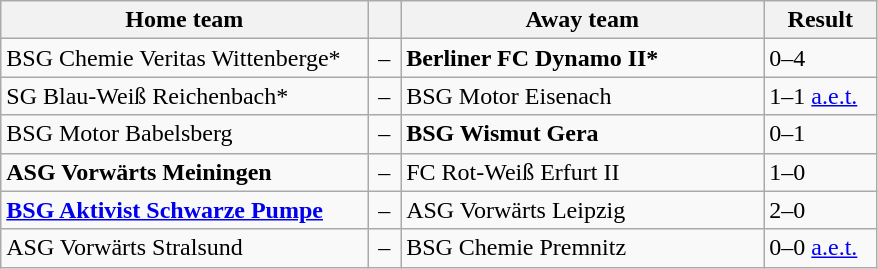<table class="wikitable" style="width:585px;" border="1">
<tr>
<th style="width:250px;" align="left">Home team</th>
<th style="width:15px;"></th>
<th style="width:250px;" align="left">Away team</th>
<th style="width:70px;" align="center;">Result</th>
</tr>
<tr>
<td>BSG Chemie Veritas Wittenberge*</td>
<td align="center">–</td>
<td><strong>Berliner FC Dynamo II*</strong></td>
<td>0–4</td>
</tr>
<tr>
<td>SG Blau-Weiß Reichenbach*</td>
<td align="center">–</td>
<td>BSG Motor Eisenach</td>
<td>1–1 <a href='#'>a.e.t.</a></td>
</tr>
<tr>
<td>BSG Motor Babelsberg</td>
<td align="center">–</td>
<td><strong>BSG Wismut Gera</strong></td>
<td>0–1</td>
</tr>
<tr>
<td><strong>ASG Vorwärts Meiningen</strong></td>
<td align="center">–</td>
<td>FC Rot-Weiß Erfurt II</td>
<td>1–0 </td>
</tr>
<tr>
<td><strong><a href='#'>BSG Aktivist Schwarze Pumpe</a></strong></td>
<td align="center">–</td>
<td>ASG Vorwärts Leipzig</td>
<td>2–0</td>
</tr>
<tr>
<td>ASG Vorwärts Stralsund</td>
<td align="center">–</td>
<td>BSG Chemie Premnitz</td>
<td>0–0 <a href='#'>a.e.t.</a></td>
</tr>
</table>
